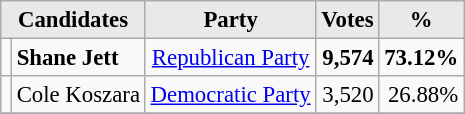<table class=wikitable style="font-size:95%; text-align:right;">
<tr>
<th style="background-color:#E9E9E9" align=center colspan=2>Candidates</th>
<th style="background-color:#E9E9E9" align=center>Party</th>
<th style="background-color:#E9E9E9" align=center>Votes</th>
<th style="background-color:#E9E9E9" align=center>%</th>
</tr>
<tr>
<td></td>
<td align=left><strong>Shane Jett</strong></td>
<td align=center><a href='#'>Republican Party</a></td>
<td><strong>9,574</strong></td>
<td><strong>73.12%</strong></td>
</tr>
<tr>
<td></td>
<td align=left>Cole Koszara</td>
<td align=center><a href='#'>Democratic Party</a></td>
<td>3,520</td>
<td>26.88%</td>
</tr>
<tr>
</tr>
</table>
